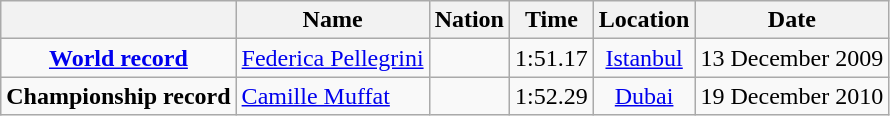<table class=wikitable style=text-align:center>
<tr>
<th></th>
<th>Name</th>
<th>Nation</th>
<th>Time</th>
<th>Location</th>
<th>Date</th>
</tr>
<tr>
<td><strong><a href='#'>World record</a></strong></td>
<td align=left><a href='#'>Federica Pellegrini</a></td>
<td align=left></td>
<td align=left>1:51.17</td>
<td><a href='#'>Istanbul</a></td>
<td>13 December 2009</td>
</tr>
<tr>
<td><strong>Championship record</strong></td>
<td align=left><a href='#'>Camille Muffat</a></td>
<td align=left></td>
<td align=left>1:52.29</td>
<td><a href='#'>Dubai</a></td>
<td>19 December 2010</td>
</tr>
</table>
